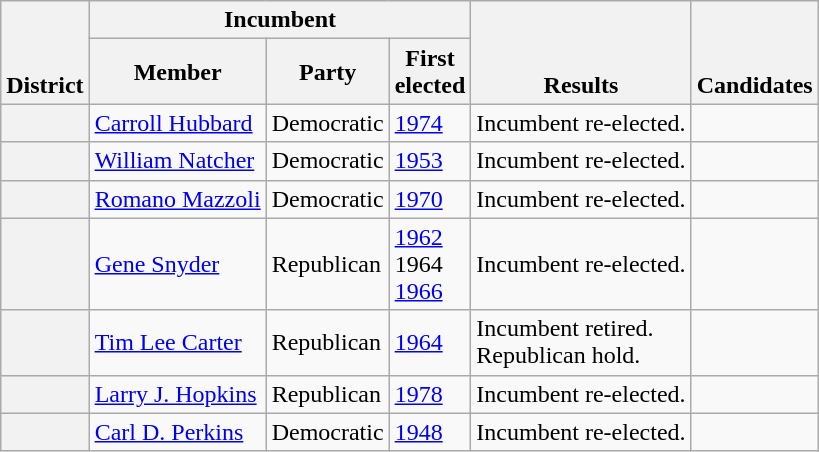<table class=wikitable>
<tr valign=bottom>
<th rowspan=2>District</th>
<th colspan=3>Incumbent</th>
<th rowspan=2>Results</th>
<th rowspan=2>Candidates</th>
</tr>
<tr>
<th>Member</th>
<th>Party</th>
<th>First<br>elected</th>
</tr>
<tr>
<th></th>
<td><a href='#'>Carroll Hubbard</a></td>
<td>Democratic</td>
<td><a href='#'>1974</a></td>
<td>Incumbent re-elected.</td>
<td nowrap></td>
</tr>
<tr>
<th></th>
<td><a href='#'>William Natcher</a></td>
<td>Democratic</td>
<td><a href='#'>1953 </a></td>
<td>Incumbent re-elected.</td>
<td nowrap></td>
</tr>
<tr>
<th></th>
<td><a href='#'>Romano Mazzoli</a></td>
<td>Democratic</td>
<td><a href='#'>1970</a></td>
<td>Incumbent re-elected.</td>
<td nowrap></td>
</tr>
<tr>
<th></th>
<td><a href='#'>Gene Snyder</a></td>
<td>Republican</td>
<td><a href='#'>1962</a><br>1964 <br><a href='#'>1966</a></td>
<td>Incumbent re-elected.</td>
<td nowrap></td>
</tr>
<tr>
<th></th>
<td><a href='#'>Tim Lee Carter</a></td>
<td>Republican</td>
<td><a href='#'>1964</a></td>
<td>Incumbent retired.<br>Republican hold.</td>
<td nowrap></td>
</tr>
<tr>
<th></th>
<td><a href='#'>Larry J. Hopkins</a></td>
<td>Republican</td>
<td><a href='#'>1978</a></td>
<td>Incumbent re-elected.</td>
<td nowrap></td>
</tr>
<tr>
<th></th>
<td><a href='#'>Carl D. Perkins</a></td>
<td>Democratic</td>
<td><a href='#'>1948</a></td>
<td>Incumbent re-elected.</td>
<td nowrap></td>
</tr>
</table>
